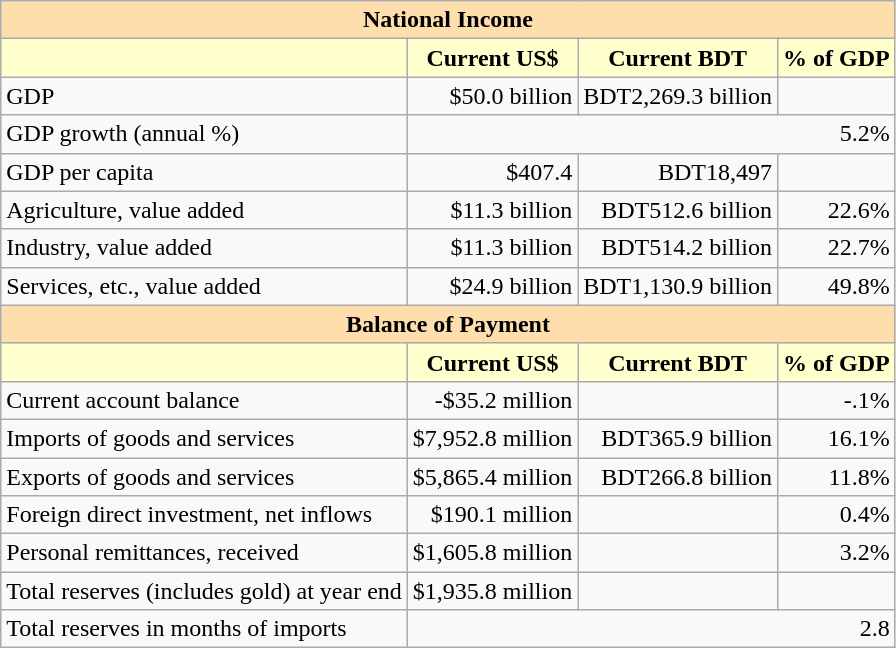<table class="wikitable">
<tr>
<th colspan="4" style="background: #ffdead;">National Income</th>
</tr>
<tr>
<th style="background: #ffffcd;"></th>
<th style="background: #ffffcd;">Current US$</th>
<th style="background: #ffffcd;">Current BDT</th>
<th style="background: #ffffcd;">% of GDP</th>
</tr>
<tr>
<td>GDP</td>
<td style="text-align: right;">$50.0 billion</td>
<td style="text-align: right;">BDT2,269.3 billion</td>
<td style="text-align: right;"></td>
</tr>
<tr>
<td>GDP growth (annual %)</td>
<td colspan="3"  style="text-align: right;">5.2%</td>
</tr>
<tr>
<td>GDP per capita</td>
<td style="text-align: right;">$407.4</td>
<td style="text-align: right;">BDT18,497</td>
<td style="text-align: right;"></td>
</tr>
<tr>
<td>Agriculture, value added</td>
<td style="text-align: right;">$11.3 billion</td>
<td style="text-align: right;">BDT512.6 billion</td>
<td style="text-align: right;">22.6%</td>
</tr>
<tr>
<td>Industry, value added</td>
<td style="text-align: right;">$11.3 billion</td>
<td style="text-align: right;">BDT514.2 billion</td>
<td style="text-align: right;">22.7%</td>
</tr>
<tr>
<td>Services, etc., value added</td>
<td style="text-align: right;">$24.9 billion</td>
<td style="text-align: right;">BDT1,130.9 billion</td>
<td style="text-align: right;">49.8%</td>
</tr>
<tr>
<th colspan="4" style="background: #ffdead;">Balance of Payment</th>
</tr>
<tr>
<th style="background: #ffffcd;"></th>
<th style="background: #ffffcd;">Current US$</th>
<th style="background: #ffffcd;">Current BDT</th>
<th style="background: #ffffcd;">% of GDP</th>
</tr>
<tr>
<td>Current account balance</td>
<td style="text-align: right;">-$35.2 million</td>
<td style="text-align: right;"></td>
<td style="text-align: right;">-.1%</td>
</tr>
<tr>
<td>Imports of goods and services</td>
<td style="text-align: right;">$7,952.8 million</td>
<td style="text-align: right;">BDT365.9 billion</td>
<td style="text-align: right;">16.1%</td>
</tr>
<tr>
<td>Exports of goods and services</td>
<td style="text-align: right;">$5,865.4 million</td>
<td style="text-align: right;">BDT266.8 billion</td>
<td style="text-align: right;">11.8%</td>
</tr>
<tr>
<td>Foreign direct investment, net inflows</td>
<td style="text-align: right;">$190.1 million</td>
<td style="text-align: right;"></td>
<td style="text-align: right;">0.4%</td>
</tr>
<tr>
<td>Personal remittances, received</td>
<td style="text-align: right;">$1,605.8 million</td>
<td style="text-align: right;"></td>
<td style="text-align: right;">3.2%</td>
</tr>
<tr>
<td>Total reserves (includes gold) at year end</td>
<td style="text-align: right;">$1,935.8 million</td>
<td style="text-align: right;"></td>
<td style="text-align: right;"></td>
</tr>
<tr>
<td>Total reserves in months of imports</td>
<td colspan="3"  style="text-align: right;">2.8</td>
</tr>
</table>
